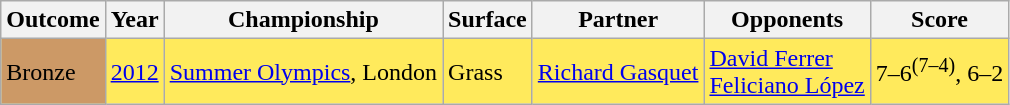<table class="sortable wikitable">
<tr>
<th>Outcome</th>
<th>Year</th>
<th>Championship</th>
<th>Surface</th>
<th>Partner</th>
<th>Opponents</th>
<th class="unsortable">Score</th>
</tr>
<tr bgcolor=FFEA5C>
<td bgcolor=cc9966>Bronze</td>
<td><a href='#'>2012</a></td>
<td><a href='#'>Summer Olympics</a>, London</td>
<td>Grass</td>
<td> <a href='#'>Richard Gasquet</a></td>
<td> <a href='#'>David Ferrer</a><br> <a href='#'>Feliciano López</a></td>
<td>7–6<sup>(7–4)</sup>, 6–2</td>
</tr>
</table>
